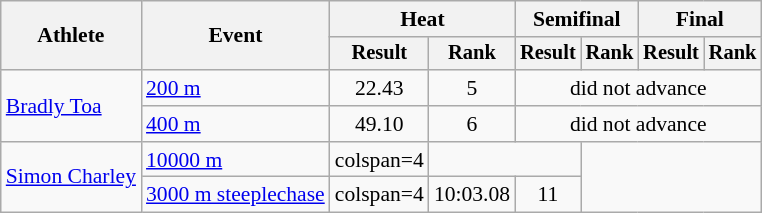<table class="wikitable" style="font-size:90%">
<tr>
<th rowspan=2>Athlete</th>
<th rowspan=2>Event</th>
<th colspan=2>Heat</th>
<th colspan=2>Semifinal</th>
<th colspan=2>Final</th>
</tr>
<tr style="font-size:95%">
<th>Result</th>
<th>Rank</th>
<th>Result</th>
<th>Rank</th>
<th>Result</th>
<th>Rank</th>
</tr>
<tr align=center>
<td align=left rowspan=2><a href='#'>Bradly Toa</a></td>
<td align=left><a href='#'>200 m</a></td>
<td>22.43</td>
<td>5</td>
<td colspan=4>did not advance</td>
</tr>
<tr align=center>
<td align=left><a href='#'>400 m</a></td>
<td>49.10</td>
<td>6</td>
<td colspan=4>did not advance</td>
</tr>
<tr align=center>
<td align=left rowspan=2><a href='#'>Simon Charley</a></td>
<td align=left><a href='#'>10000 m</a></td>
<td>colspan=4 </td>
<td colspan=2></td>
</tr>
<tr align=center>
<td align=left><a href='#'>3000 m steeplechase</a></td>
<td>colspan=4 </td>
<td>10:03.08</td>
<td>11</td>
</tr>
</table>
